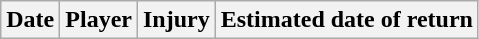<table class="wikitable">
<tr>
<th>Date</th>
<th>Player</th>
<th>Injury</th>
<th>Estimated date of return</th>
</tr>
</table>
